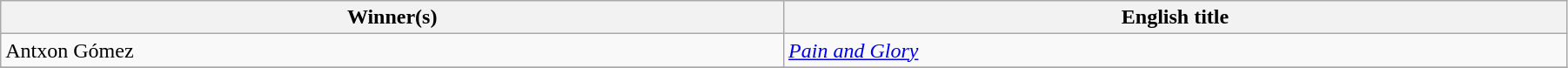<table class="wikitable" width="95%" cellpadding="5">
<tr>
<th width="18%">Winner(s)</th>
<th width="18%">English title</th>
</tr>
<tr>
<td>  Antxon Gómez</td>
<td><em><a href='#'>Pain and Glory</a></em></td>
</tr>
<tr>
</tr>
</table>
